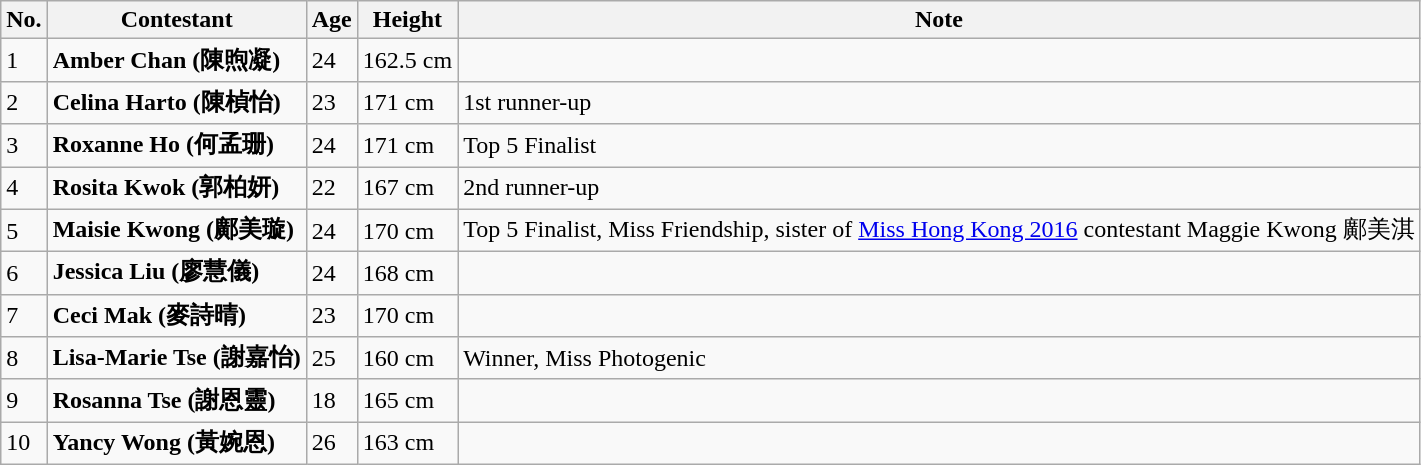<table class="sortable wikitable">
<tr>
<th>No.</th>
<th>Contestant</th>
<th>Age</th>
<th>Height</th>
<th>Note</th>
</tr>
<tr>
<td>1</td>
<td><strong> Amber Chan (陳煦凝) </strong></td>
<td>24</td>
<td>162.5 cm</td>
<td></td>
</tr>
<tr>
<td>2</td>
<td><strong> Celina Harto (陳楨怡) </strong></td>
<td>23</td>
<td>171 cm</td>
<td>1st runner-up</td>
</tr>
<tr>
<td>3</td>
<td><strong> Roxanne Ho (何孟珊) </strong></td>
<td>24</td>
<td>171 cm</td>
<td>Top 5 Finalist</td>
</tr>
<tr>
<td>4</td>
<td><strong> Rosita Kwok (郭柏妍) </strong></td>
<td>22</td>
<td>167 cm</td>
<td>2nd runner-up</td>
</tr>
<tr>
<td>5</td>
<td><strong> Maisie Kwong (鄺美璇) </strong></td>
<td>24</td>
<td>170 cm</td>
<td>Top 5 Finalist, Miss Friendship, sister of <a href='#'>Miss Hong Kong 2016</a> contestant Maggie Kwong 鄺美淇</td>
</tr>
<tr>
<td>6</td>
<td><strong> Jessica Liu (廖慧儀) </strong></td>
<td>24</td>
<td>168 cm</td>
<td></td>
</tr>
<tr>
<td>7</td>
<td><strong> Ceci Mak (麥詩晴) </strong></td>
<td>23</td>
<td>170 cm</td>
<td></td>
</tr>
<tr>
<td>8</td>
<td><strong> Lisa-Marie Tse (謝嘉怡) </strong></td>
<td>25</td>
<td>160 cm</td>
<td>Winner, Miss Photogenic</td>
</tr>
<tr>
<td>9</td>
<td><strong> Rosanna Tse (謝恩靈) </strong></td>
<td>18</td>
<td>165 cm</td>
<td></td>
</tr>
<tr>
<td>10</td>
<td><strong> Yancy Wong (黃婉恩) </strong></td>
<td>26</td>
<td>163 cm</td>
<td></td>
</tr>
</table>
